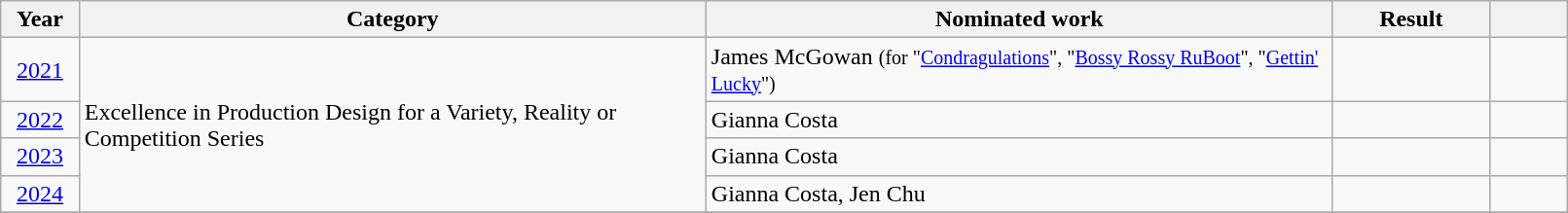<table class="wikitable" style="width:85%;">
<tr>
<th width=5%>Year</th>
<th style="width:40%;">Category</th>
<th style="width:40%;">Nominated work</th>
<th style="width:10%;">Result</th>
<th width=5%></th>
</tr>
<tr>
<td align="center"><a href='#'>2021</a></td>
<td rowspan="4">Excellence in Production Design for a Variety, Reality or Competition Series</td>
<td>James McGowan <small>(for "<a href='#'>Condragulations</a>", "<a href='#'>Bossy Rossy RuBoot</a>", "<a href='#'>Gettin' Lucky</a>")</small></td>
<td></td>
<td align="center"></td>
</tr>
<tr>
<td align="center"><a href='#'>2022</a></td>
<td>Gianna Costa </td>
<td></td>
<td style="text-align:center;"></td>
</tr>
<tr>
<td align="center"><a href='#'>2023</a></td>
<td>Gianna Costa </td>
<td></td>
<td align="center"></td>
</tr>
<tr>
<td align="center"><a href='#'>2024</a></td>
<td>Gianna Costa, Jen Chu </td>
<td></td>
<td align="center"></td>
</tr>
<tr>
</tr>
</table>
